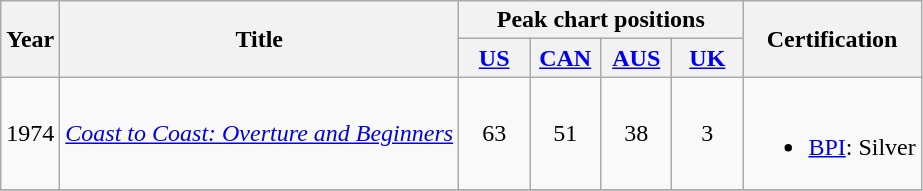<table class="wikitable">
<tr>
<th scope="col" rowspan="2">Year</th>
<th scope="col" rowspan="2">Title</th>
<th scope="col" colspan="4">Peak chart positions</th>
<th scope="col" rowspan="2">Certification</th>
</tr>
<tr>
<th width="40"><a href='#'>US</a><br></th>
<th width="40"><a href='#'>CAN</a><br></th>
<th width="40"><a href='#'>AUS</a><br></th>
<th width="40"><a href='#'>UK</a><br></th>
</tr>
<tr>
<td>1974</td>
<td><em><a href='#'>Coast to Coast: Overture and Beginners</a></em></td>
<td align="center">63</td>
<td align="center">51</td>
<td align="center">38</td>
<td align="center">3</td>
<td><br><ul><li><a href='#'>BPI</a>: Silver</li></ul></td>
</tr>
<tr>
</tr>
</table>
